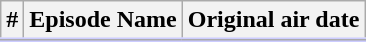<table class="wikitable" style="background:#FFF;">
<tr style="border-bottom:3px solid #CCF">
<th>#</th>
<th>Episode Name</th>
<th>Original air date</th>
</tr>
<tr>
</tr>
</table>
